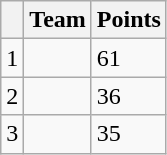<table class="wikitable sortable">
<tr>
<th></th>
<th>Team</th>
<th>Points</th>
</tr>
<tr>
<td align=center>1</td>
<td></td>
<td>61</td>
</tr>
<tr>
<td align=center>2</td>
<td></td>
<td>36</td>
</tr>
<tr>
<td align=center>3</td>
<td></td>
<td>35</td>
</tr>
</table>
